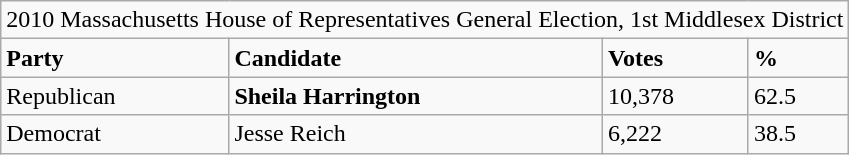<table class="wikitable">
<tr>
<td ! colspan="4">2010 Massachusetts House of Representatives General Election, 1st Middlesex District</td>
</tr>
<tr>
<td><strong>Party</strong></td>
<td><strong>Candidate</strong></td>
<td><strong>Votes</strong></td>
<td><strong>%</strong></td>
</tr>
<tr>
<td>Republican</td>
<td><strong>Sheila Harrington</strong></td>
<td>10,378</td>
<td>62.5</td>
</tr>
<tr>
<td>Democrat</td>
<td>Jesse Reich</td>
<td>6,222</td>
<td>38.5</td>
</tr>
</table>
